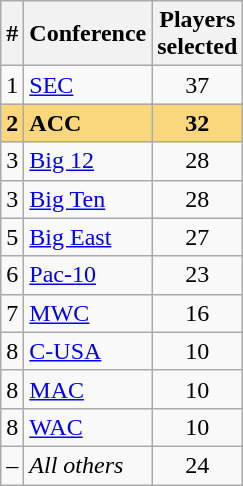<table class="wikitable">
<tr>
<th colspan=1>#</th>
<th colspan=1>Conference</th>
<th colspan=1>Players<br>selected</th>
</tr>
<tr align=center>
<td>1</td>
<td align=left><a href='#'>SEC</a></td>
<td>37</td>
</tr>
<tr align=center>
<td style="background:#fad67d;"><strong>2</strong></td>
<td align=left style="background:#fad67d;"><strong>ACC</strong></td>
<td style="background:#fad67d;"><strong>32</strong></td>
</tr>
<tr align=center>
<td>3</td>
<td align=left><a href='#'>Big 12</a></td>
<td>28</td>
</tr>
<tr align=center>
<td>3</td>
<td align=left><a href='#'>Big Ten</a></td>
<td>28</td>
</tr>
<tr align=center>
<td>5</td>
<td align=left><a href='#'>Big East</a></td>
<td>27</td>
</tr>
<tr align=center>
<td>6</td>
<td align=left><a href='#'>Pac-10</a></td>
<td>23</td>
</tr>
<tr align=center>
<td>7</td>
<td align=left><a href='#'>MWC</a></td>
<td>16</td>
</tr>
<tr align=center>
<td>8</td>
<td align=left><a href='#'>C-USA</a></td>
<td>10</td>
</tr>
<tr align=center>
<td>8</td>
<td align=left><a href='#'>MAC</a></td>
<td>10</td>
</tr>
<tr align=center>
<td>8</td>
<td align=left><a href='#'>WAC</a></td>
<td>10</td>
</tr>
<tr align=center>
<td>–</td>
<td align=left><em>All others</em></td>
<td>24</td>
</tr>
</table>
